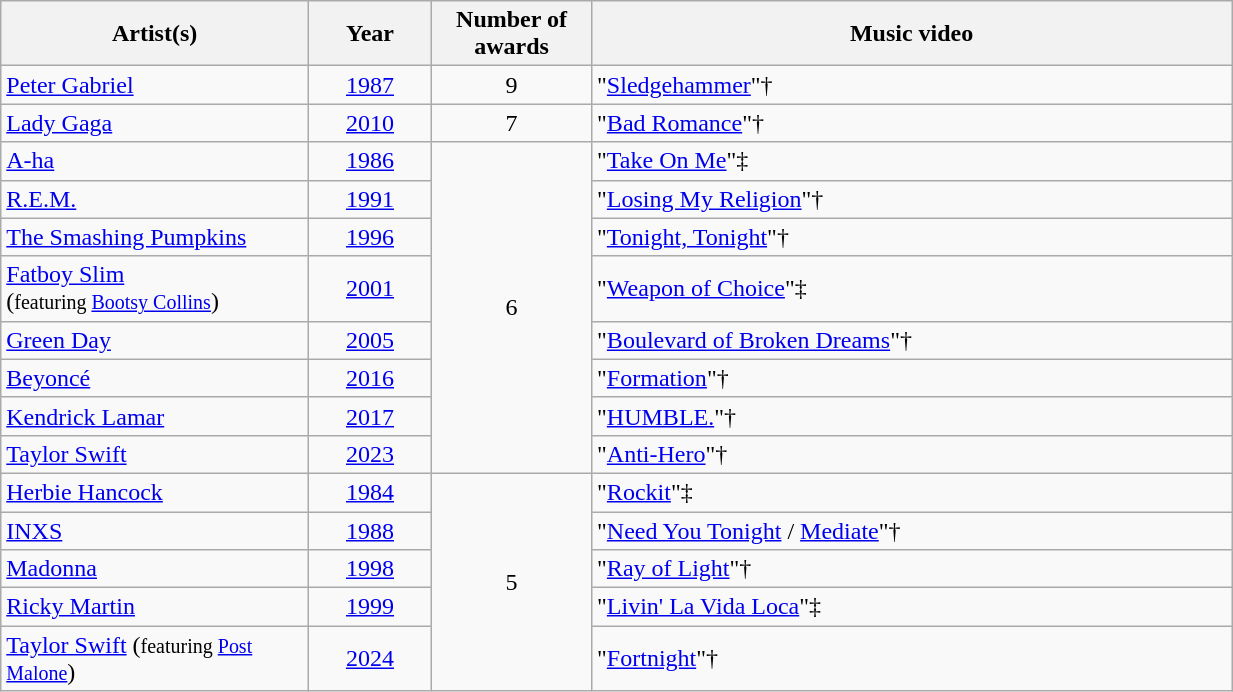<table class="wikitable" style="width:65%;">
<tr>
<th style="width:25%;">Artist(s)</th>
<th style="width:10%;">Year</th>
<th style="width:13%;">Number of awards</th>
<th style="width:52%;">Music video</th>
</tr>
<tr>
<td><a href='#'>Peter Gabriel</a></td>
<td align="center"><a href='#'>1987</a></td>
<td align="center">9</td>
<td>"<a href='#'>Sledgehammer</a>"†</td>
</tr>
<tr>
<td><a href='#'>Lady Gaga</a></td>
<td align="center"><a href='#'>2010</a></td>
<td align="center">7</td>
<td>"<a href='#'>Bad Romance</a>"†</td>
</tr>
<tr>
<td><a href='#'>A-ha</a></td>
<td align="center"><a href='#'>1986</a></td>
<td rowspan="8" align="center">6</td>
<td>"<a href='#'>Take On Me</a>"‡</td>
</tr>
<tr>
<td><a href='#'>R.E.M.</a></td>
<td align="center"><a href='#'>1991</a></td>
<td>"<a href='#'>Losing My Religion</a>"†</td>
</tr>
<tr>
<td><a href='#'>The Smashing Pumpkins</a></td>
<td align="center"><a href='#'>1996</a></td>
<td>"<a href='#'>Tonight, Tonight</a>"†</td>
</tr>
<tr>
<td><a href='#'>Fatboy Slim</a> <br>(<small>featuring <a href='#'>Bootsy Collins</a></small>)</td>
<td align="center"><a href='#'>2001</a></td>
<td>"<a href='#'>Weapon of Choice</a>"‡</td>
</tr>
<tr>
<td><a href='#'>Green Day</a></td>
<td align="center"><a href='#'>2005</a></td>
<td>"<a href='#'>Boulevard of Broken Dreams</a>"†</td>
</tr>
<tr>
<td><a href='#'>Beyoncé</a></td>
<td align="center"><a href='#'>2016</a></td>
<td>"<a href='#'>Formation</a>"†</td>
</tr>
<tr>
<td><a href='#'>Kendrick Lamar</a></td>
<td align="center"><a href='#'>2017</a></td>
<td>"<a href='#'>HUMBLE.</a>"†</td>
</tr>
<tr>
<td><a href='#'>Taylor Swift</a></td>
<td align="center"><a href='#'>2023</a></td>
<td>"<a href='#'>Anti-Hero</a>"†</td>
</tr>
<tr>
<td><a href='#'>Herbie Hancock</a></td>
<td align="center"><a href='#'>1984</a></td>
<td rowspan="5" align="center">5</td>
<td>"<a href='#'>Rockit</a>"‡</td>
</tr>
<tr>
<td><a href='#'>INXS</a></td>
<td align="center"><a href='#'>1988</a></td>
<td>"<a href='#'>Need You Tonight</a> / <a href='#'>Mediate</a>"†</td>
</tr>
<tr>
<td><a href='#'>Madonna</a></td>
<td align="center"><a href='#'>1998</a></td>
<td>"<a href='#'>Ray of Light</a>"†</td>
</tr>
<tr>
<td><a href='#'>Ricky Martin</a></td>
<td align="center"><a href='#'>1999</a></td>
<td>"<a href='#'>Livin' La Vida Loca</a>"‡</td>
</tr>
<tr>
<td><a href='#'>Taylor Swift</a> (<small>featuring <a href='#'>Post Malone</a></small>)</td>
<td align="center"><a href='#'>2024</a></td>
<td>"<a href='#'>Fortnight</a>"†</td>
</tr>
</table>
